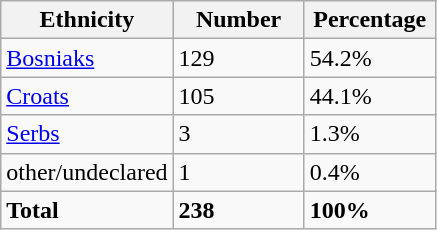<table class="wikitable">
<tr>
<th width="100px">Ethnicity</th>
<th width="80px">Number</th>
<th width="80px">Percentage</th>
</tr>
<tr>
<td><a href='#'>Bosniaks</a></td>
<td>129</td>
<td>54.2%</td>
</tr>
<tr>
<td><a href='#'>Croats</a></td>
<td>105</td>
<td>44.1%</td>
</tr>
<tr>
<td><a href='#'>Serbs</a></td>
<td>3</td>
<td>1.3%</td>
</tr>
<tr>
<td>other/undeclared</td>
<td>1</td>
<td>0.4%</td>
</tr>
<tr>
<td><strong>Total</strong></td>
<td><strong>238</strong></td>
<td><strong>100%</strong></td>
</tr>
</table>
